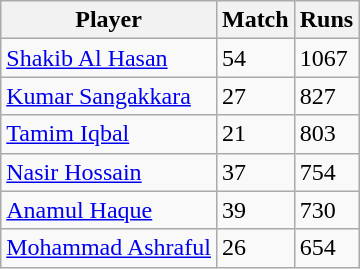<table class="wikitable">
<tr>
<th>Player</th>
<th>Match</th>
<th>Runs</th>
</tr>
<tr>
<td><a href='#'>Shakib Al Hasan</a></td>
<td>54</td>
<td>1067</td>
</tr>
<tr>
<td><a href='#'>Kumar Sangakkara</a></td>
<td>27</td>
<td>827</td>
</tr>
<tr>
<td><a href='#'>Tamim Iqbal</a></td>
<td>21</td>
<td>803</td>
</tr>
<tr>
<td><a href='#'>Nasir Hossain</a></td>
<td>37</td>
<td>754</td>
</tr>
<tr>
<td><a href='#'>Anamul Haque</a></td>
<td>39</td>
<td>730</td>
</tr>
<tr>
<td><a href='#'>Mohammad Ashraful</a></td>
<td>26</td>
<td>654</td>
</tr>
</table>
